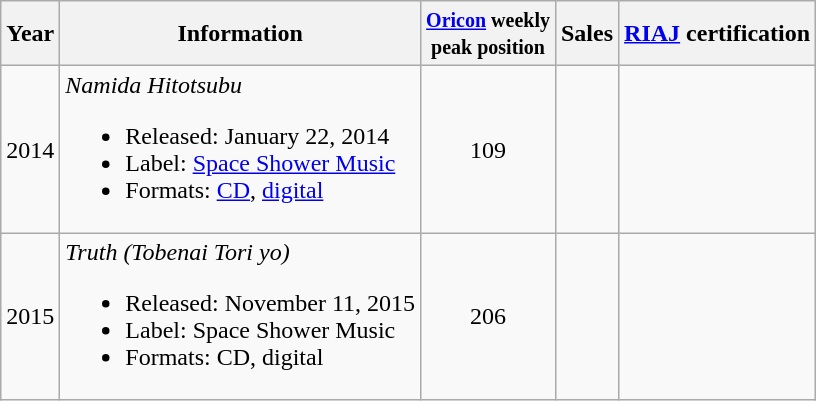<table class="wikitable">
<tr>
<th>Year</th>
<th>Information</th>
<th><small><a href='#'>Oricon</a> weekly<br>peak position</small></th>
<th>Sales</th>
<th><a href='#'>RIAJ</a> certification</th>
</tr>
<tr>
<td>2014</td>
<td><em>Namida Hitotsubu</em><br><ul><li>Released: January 22, 2014</li><li>Label: <a href='#'>Space Shower Music</a></li><li>Formats: <a href='#'>CD</a>, <a href='#'>digital</a></li></ul></td>
<td style="text-align:center;">109</td>
<td align="left"></td>
<td align="left"></td>
</tr>
<tr>
<td>2015</td>
<td><em>Truth (Tobenai Tori yo)</em><br><ul><li>Released: November 11, 2015</li><li>Label: Space Shower Music</li><li>Formats: CD, digital</li></ul></td>
<td style="text-align:center;">206</td>
<td align="left"></td>
<td align="left"></td>
</tr>
</table>
